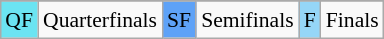<table class="wikitable" style="margin:0.5em auto; font-size:90%; line-height:1.25em;">
<tr>
</tr>
<tr>
<td bgcolor="#6be4f2" align=center>QF</td>
<td>Quarterfinals</td>
<td bgcolor="#5ea2f7" align=center>SF</td>
<td>Semifinals</td>
<td bgcolor="#95d6f7" align=center>F</td>
<td>Finals</td>
</tr>
</table>
